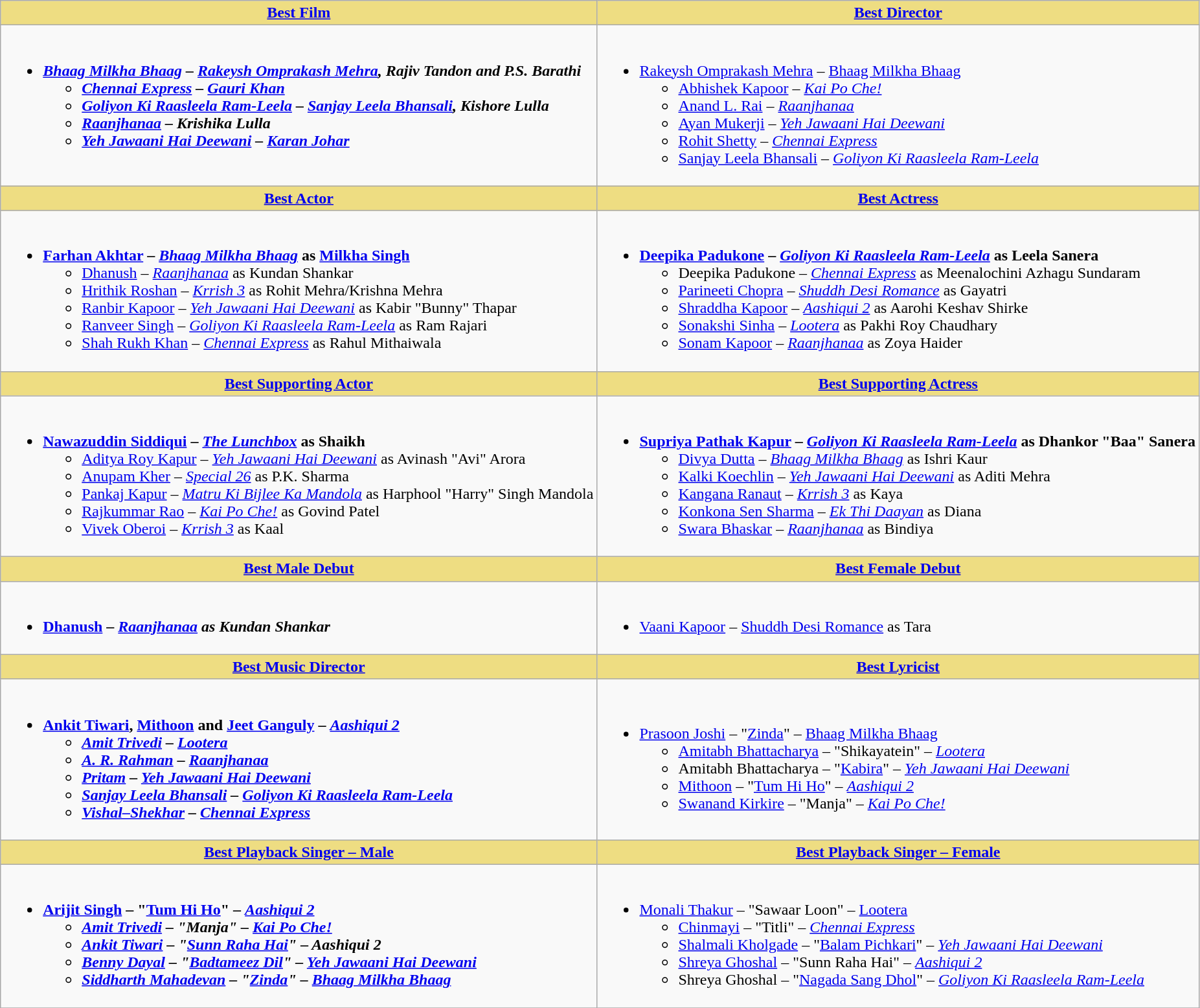<table class="wikitable">
<tr>
<th style="background:#EEDD82;"><a href='#'>Best Film</a></th>
<th style="background:#EEDD82;"><a href='#'>Best Director</a></th>
</tr>
<tr>
<td valign="top"><br><ul><li><strong><em><a href='#'>Bhaag Milkha Bhaag</a><em> – <a href='#'>Rakeysh Omprakash Mehra</a>, Rajiv Tandon and P.S. Barathi<strong><ul><li></em><a href='#'>Chennai Express</a><em> – <a href='#'>Gauri Khan</a></li><li></em><a href='#'>Goliyon Ki Raasleela Ram-Leela</a><em> – <a href='#'>Sanjay Leela Bhansali</a>, Kishore Lulla</li><li></em><a href='#'>Raanjhanaa</a><em> – Krishika Lulla</li><li></em><a href='#'>Yeh Jawaani Hai Deewani</a><em> – <a href='#'>Karan Johar</a></li></ul></li></ul></td>
<td valign="top"><br><ul><li></strong><a href='#'>Rakeysh Omprakash Mehra</a> – </em><a href='#'>Bhaag Milkha Bhaag</a></em></strong><ul><li><a href='#'>Abhishek Kapoor</a> – <em><a href='#'>Kai Po Che!</a></em></li><li><a href='#'>Anand L. Rai</a> – <em><a href='#'>Raanjhanaa</a></em></li><li><a href='#'>Ayan Mukerji</a> – <em><a href='#'>Yeh Jawaani Hai Deewani</a></em></li><li><a href='#'>Rohit Shetty</a> – <em><a href='#'>Chennai Express</a></em></li><li><a href='#'>Sanjay Leela Bhansali</a> – <em><a href='#'>Goliyon Ki Raasleela Ram-Leela</a></em></li></ul></li></ul></td>
</tr>
<tr>
<th style="background:#EEDD82;"><a href='#'>Best Actor</a></th>
<th style="background:#EEDD82;"><a href='#'>Best Actress</a></th>
</tr>
<tr>
<td><br><ul><li><strong><a href='#'>Farhan Akhtar</a> – <em><a href='#'>Bhaag Milkha Bhaag</a></em> as <a href='#'>Milkha Singh</a></strong><ul><li><a href='#'>Dhanush</a> – <em><a href='#'>Raanjhanaa</a></em> as Kundan Shankar</li><li><a href='#'>Hrithik Roshan</a> – <em><a href='#'>Krrish 3</a></em> as Rohit Mehra/Krishna Mehra</li><li><a href='#'>Ranbir Kapoor</a> – <em><a href='#'>Yeh Jawaani Hai Deewani</a></em> as Kabir "Bunny" Thapar</li><li><a href='#'>Ranveer Singh</a> – <em><a href='#'>Goliyon Ki Raasleela Ram-Leela</a></em> as Ram Rajari</li><li><a href='#'>Shah Rukh Khan</a> – <em><a href='#'>Chennai Express</a></em> as Rahul Mithaiwala</li></ul></li></ul></td>
<td><br><ul><li><strong><a href='#'>Deepika Padukone</a> – <em><a href='#'>Goliyon Ki Raasleela Ram-Leela</a></em> as Leela Sanera</strong><ul><li>Deepika Padukone – <em><a href='#'>Chennai Express</a></em> as Meenalochini Azhagu Sundaram</li><li><a href='#'>Parineeti Chopra</a> – <em><a href='#'>Shuddh Desi Romance</a></em> as Gayatri</li><li><a href='#'>Shraddha Kapoor</a> – <em><a href='#'>Aashiqui 2</a></em> as Aarohi Keshav Shirke</li><li><a href='#'>Sonakshi Sinha</a> – <em><a href='#'>Lootera</a></em> as Pakhi Roy Chaudhary</li><li><a href='#'>Sonam Kapoor</a> – <em><a href='#'>Raanjhanaa</a></em> as Zoya Haider</li></ul></li></ul></td>
</tr>
<tr>
<th style="background:#EEDD82;"><a href='#'>Best Supporting Actor</a></th>
<th style="background:#EEDD82;"><a href='#'>Best Supporting Actress</a></th>
</tr>
<tr>
<td><br><ul><li><strong><a href='#'>Nawazuddin Siddiqui</a> – <em><a href='#'>The Lunchbox</a></em> as Shaikh</strong><ul><li><a href='#'>Aditya Roy Kapur</a> – <em><a href='#'>Yeh Jawaani Hai Deewani</a></em> as Avinash "Avi" Arora</li><li><a href='#'>Anupam Kher</a> – <em><a href='#'>Special 26</a></em> as P.K. Sharma</li><li><a href='#'>Pankaj Kapur</a> – <em><a href='#'>Matru Ki Bijlee Ka Mandola</a></em> as Harphool "Harry" Singh Mandola</li><li><a href='#'>Rajkummar Rao</a> – <em><a href='#'>Kai Po Che!</a></em> as Govind Patel</li><li><a href='#'>Vivek Oberoi</a> – <em><a href='#'>Krrish 3</a></em> as Kaal</li></ul></li></ul></td>
<td><br><ul><li><strong><a href='#'>Supriya Pathak Kapur</a> – <em><a href='#'>Goliyon Ki Raasleela Ram-Leela</a></em> as Dhankor "Baa" Sanera</strong><ul><li><a href='#'>Divya Dutta</a> – <em><a href='#'>Bhaag Milkha Bhaag</a></em> as Ishri Kaur</li><li><a href='#'>Kalki Koechlin</a> – <em><a href='#'>Yeh Jawaani Hai Deewani</a></em> as Aditi Mehra</li><li><a href='#'>Kangana Ranaut</a> – <em><a href='#'>Krrish 3</a></em> as Kaya</li><li><a href='#'>Konkona Sen Sharma</a> – <em><a href='#'>Ek Thi Daayan</a></em> as Diana</li><li><a href='#'>Swara Bhaskar</a> – <em><a href='#'>Raanjhanaa</a></em> as Bindiya</li></ul></li></ul></td>
</tr>
<tr>
<th style="background:#EEDD82;"><a href='#'>Best Male Debut</a></th>
<th style="background:#EEDD82;"><a href='#'>Best Female Debut</a></th>
</tr>
<tr>
<td><br><ul><li><strong><a href='#'>Dhanush</a> – <em><a href='#'>Raanjhanaa</a><strong><em> as Kundan Shankar</li></ul></td>
<td><br><ul><li></strong><a href='#'>Vaani Kapoor</a>  – </em><a href='#'>Shuddh Desi Romance</a></em></strong> as Tara</li></ul></td>
</tr>
<tr>
<th style="background:#EEDD82;"><a href='#'>Best Music Director</a></th>
<th style="background:#EEDD82;"><a href='#'>Best Lyricist</a></th>
</tr>
<tr>
<td><br><ul><li><strong><a href='#'>Ankit Tiwari</a>, <a href='#'>Mithoon</a> and <a href='#'>Jeet Ganguly</a>  – <em><a href='#'>Aashiqui 2</a><strong><em><ul><li><a href='#'>Amit Trivedi</a> – </em><a href='#'>Lootera</a><em></li><li><a href='#'>A. R. Rahman</a> – </em><a href='#'>Raanjhanaa</a><em></li><li><a href='#'>Pritam</a> – </em><a href='#'>Yeh Jawaani Hai Deewani</a><em></li><li><a href='#'>Sanjay Leela Bhansali</a> – </em><a href='#'>Goliyon Ki Raasleela Ram-Leela</a><em></li><li><a href='#'>Vishal–Shekhar</a> – </em><a href='#'>Chennai Express</a><em></li></ul></li></ul></td>
<td><br><ul><li></strong><a href='#'>Prasoon Joshi</a> – "<a href='#'>Zinda</a>" – </em><a href='#'>Bhaag Milkha Bhaag</a></em></strong><ul><li><a href='#'>Amitabh Bhattacharya</a> – "Shikayatein" – <em><a href='#'>Lootera</a></em></li><li>Amitabh Bhattacharya – "<a href='#'>Kabira</a>" – <em><a href='#'>Yeh Jawaani Hai Deewani</a></em></li><li><a href='#'>Mithoon</a> – "<a href='#'>Tum Hi Ho</a>" – <em><a href='#'>Aashiqui 2</a></em></li><li><a href='#'>Swanand Kirkire</a> – "Manja" – <em><a href='#'>Kai Po Che!</a></em></li></ul></li></ul></td>
</tr>
<tr>
<th style="background:#EEDD82;"><a href='#'>Best Playback Singer – Male</a></th>
<th style="background:#EEDD82;"><a href='#'>Best Playback Singer – Female</a></th>
</tr>
<tr>
<td><br><ul><li><strong><a href='#'>Arijit Singh</a> – "<a href='#'>Tum Hi Ho</a>" – <em><a href='#'>Aashiqui 2</a><strong><em><ul><li><a href='#'>Amit Trivedi</a> – "Manja" – </em><a href='#'>Kai Po Che!</a><em></li><li><a href='#'>Ankit Tiwari</a> – "<a href='#'>Sunn Raha Hai</a>" – </em>Aashiqui 2<em></li><li><a href='#'>Benny Dayal</a> – "<a href='#'>Badtameez Dil</a>" – </em><a href='#'>Yeh Jawaani Hai Deewani</a><em></li><li><a href='#'>Siddharth Mahadevan</a> – "<a href='#'>Zinda</a>" – </em><a href='#'>Bhaag Milkha Bhaag</a><em></li></ul></li></ul></td>
<td><br><ul><li></strong><a href='#'>Monali Thakur</a> – "Sawaar Loon" – </em><a href='#'>Lootera</a></em></strong><ul><li><a href='#'>Chinmayi</a> – "Titli" – <em><a href='#'>Chennai Express</a></em></li><li><a href='#'>Shalmali Kholgade</a> – "<a href='#'>Balam Pichkari</a>" – <em><a href='#'>Yeh Jawaani Hai Deewani</a></em></li><li><a href='#'>Shreya Ghoshal</a> – "Sunn Raha Hai" – <em><a href='#'>Aashiqui 2</a></em></li><li>Shreya Ghoshal – "<a href='#'>Nagada Sang Dhol</a>" – <em><a href='#'>Goliyon Ki Raasleela Ram-Leela</a></em></li></ul></li></ul></td>
</tr>
<tr>
</tr>
</table>
